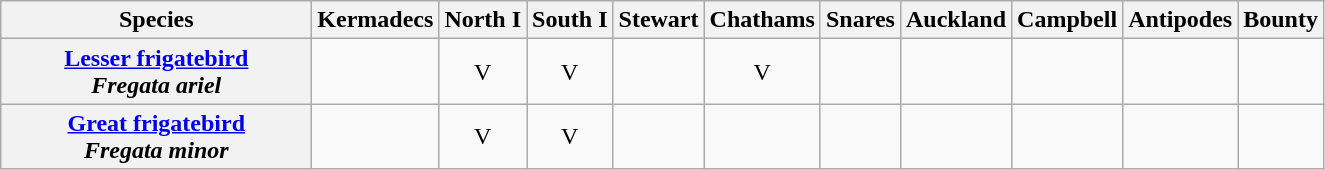<table class="wikitable" style="text-align:center">
<tr>
<th width="200">Species</th>
<th>Kermadecs</th>
<th>North I</th>
<th>South I</th>
<th>Stewart</th>
<th>Chathams</th>
<th>Snares</th>
<th>Auckland</th>
<th>Campbell</th>
<th>Antipodes</th>
<th>Bounty</th>
</tr>
<tr>
<th><a href='#'>Lesser frigatebird</a><br><em>Fregata ariel</em></th>
<td></td>
<td>V</td>
<td>V</td>
<td></td>
<td>V</td>
<td></td>
<td></td>
<td></td>
<td></td>
<td></td>
</tr>
<tr>
<th><a href='#'>Great frigatebird</a><br><em>Fregata minor</em></th>
<td></td>
<td>V</td>
<td>V</td>
<td></td>
<td></td>
<td></td>
<td></td>
<td></td>
<td></td>
<td></td>
</tr>
</table>
